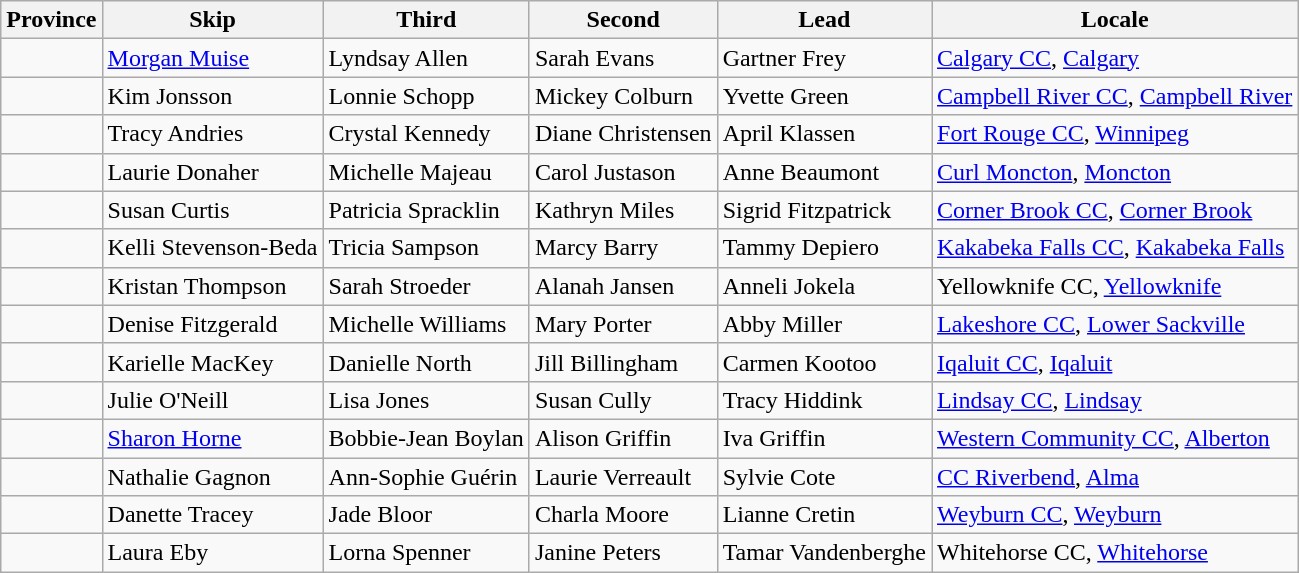<table class=wikitable>
<tr>
<th>Province</th>
<th>Skip</th>
<th>Third</th>
<th>Second</th>
<th>Lead</th>
<th>Locale</th>
</tr>
<tr>
<td></td>
<td><a href='#'>Morgan Muise</a></td>
<td>Lyndsay Allen</td>
<td>Sarah Evans</td>
<td>Gartner Frey</td>
<td><a href='#'>Calgary CC</a>, <a href='#'>Calgary</a></td>
</tr>
<tr>
<td></td>
<td>Kim Jonsson</td>
<td>Lonnie Schopp</td>
<td>Mickey Colburn</td>
<td>Yvette Green</td>
<td><a href='#'>Campbell River CC</a>, <a href='#'>Campbell River</a></td>
</tr>
<tr>
<td></td>
<td>Tracy Andries</td>
<td>Crystal Kennedy</td>
<td>Diane Christensen</td>
<td>April Klassen</td>
<td><a href='#'>Fort Rouge CC</a>, <a href='#'>Winnipeg</a></td>
</tr>
<tr>
<td></td>
<td>Laurie Donaher</td>
<td>Michelle Majeau</td>
<td>Carol Justason</td>
<td>Anne Beaumont</td>
<td><a href='#'>Curl Moncton</a>, <a href='#'>Moncton</a></td>
</tr>
<tr>
<td></td>
<td>Susan Curtis</td>
<td>Patricia Spracklin</td>
<td>Kathryn Miles</td>
<td>Sigrid Fitzpatrick</td>
<td><a href='#'>Corner Brook CC</a>, <a href='#'>Corner Brook</a></td>
</tr>
<tr>
<td></td>
<td>Kelli Stevenson-Beda</td>
<td>Tricia Sampson</td>
<td>Marcy Barry</td>
<td>Tammy Depiero</td>
<td><a href='#'>Kakabeka Falls CC</a>, <a href='#'>Kakabeka Falls</a></td>
</tr>
<tr>
<td></td>
<td>Kristan Thompson</td>
<td>Sarah Stroeder</td>
<td>Alanah Jansen</td>
<td>Anneli Jokela</td>
<td>Yellowknife CC, <a href='#'>Yellowknife</a></td>
</tr>
<tr>
<td></td>
<td>Denise Fitzgerald</td>
<td>Michelle Williams</td>
<td>Mary Porter</td>
<td>Abby Miller</td>
<td><a href='#'>Lakeshore CC</a>, <a href='#'>Lower Sackville</a></td>
</tr>
<tr>
<td></td>
<td>Karielle MacKey</td>
<td>Danielle North</td>
<td>Jill Billingham</td>
<td>Carmen Kootoo</td>
<td><a href='#'>Iqaluit CC</a>, <a href='#'>Iqaluit</a></td>
</tr>
<tr>
<td></td>
<td>Julie O'Neill</td>
<td>Lisa Jones</td>
<td>Susan Cully</td>
<td>Tracy Hiddink</td>
<td><a href='#'>Lindsay CC</a>, <a href='#'>Lindsay</a></td>
</tr>
<tr>
<td></td>
<td><a href='#'>Sharon Horne</a></td>
<td>Bobbie-Jean Boylan</td>
<td>Alison Griffin</td>
<td>Iva Griffin</td>
<td><a href='#'>Western Community CC</a>, <a href='#'>Alberton</a></td>
</tr>
<tr>
<td></td>
<td>Nathalie Gagnon</td>
<td>Ann-Sophie Guérin</td>
<td>Laurie Verreault</td>
<td>Sylvie Cote</td>
<td><a href='#'>CC Riverbend</a>, <a href='#'>Alma</a></td>
</tr>
<tr>
<td></td>
<td>Danette Tracey</td>
<td>Jade Bloor</td>
<td>Charla Moore</td>
<td>Lianne Cretin</td>
<td><a href='#'>Weyburn CC</a>, <a href='#'>Weyburn</a></td>
</tr>
<tr>
<td></td>
<td>Laura Eby</td>
<td>Lorna Spenner</td>
<td>Janine Peters</td>
<td>Tamar Vandenberghe</td>
<td>Whitehorse CC, <a href='#'>Whitehorse</a></td>
</tr>
</table>
